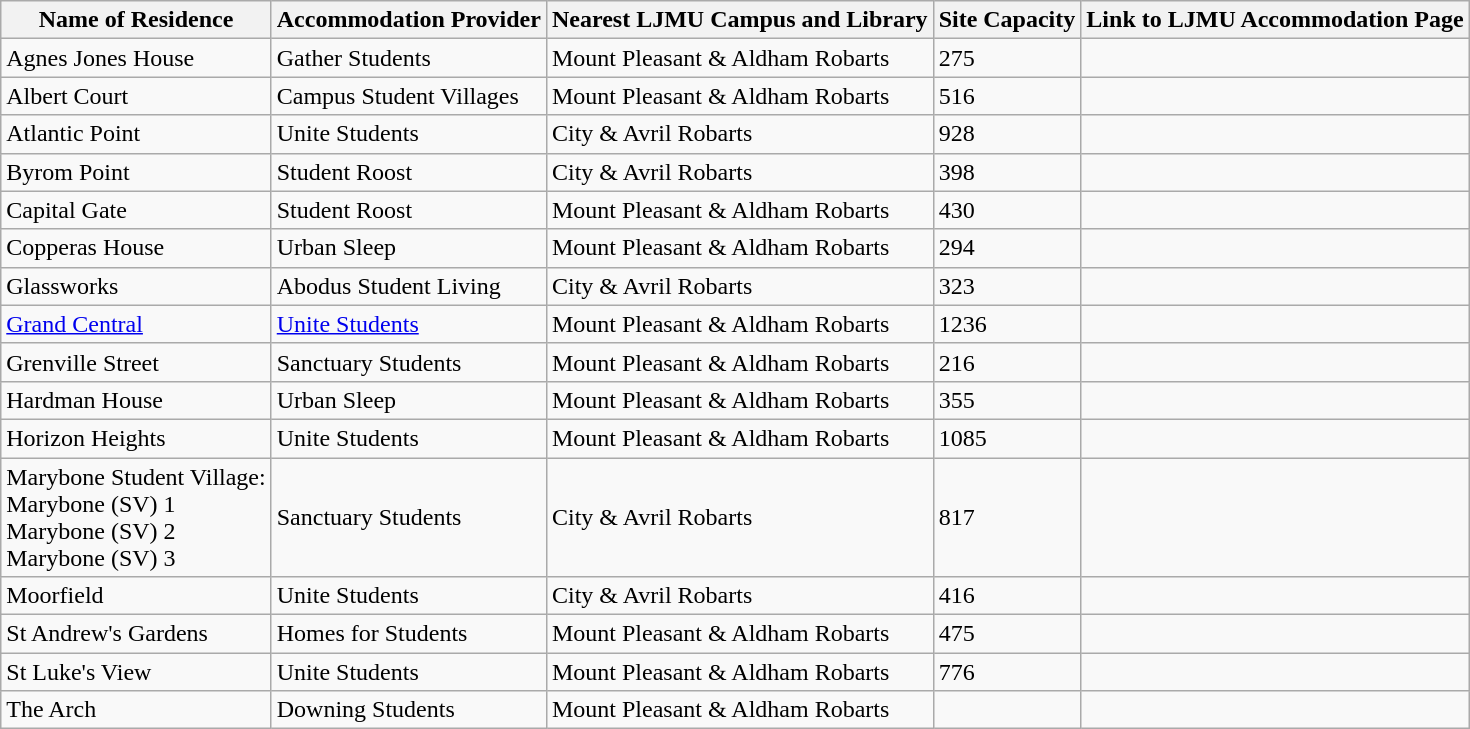<table class="wikitable sortable">
<tr>
<th>Name of Residence</th>
<th>Accommodation Provider</th>
<th>Nearest LJMU Campus and Library</th>
<th>Site Capacity</th>
<th class="unsortable">Link to LJMU Accommodation Page</th>
</tr>
<tr>
<td>Agnes Jones House</td>
<td>Gather Students</td>
<td>Mount Pleasant & Aldham Robarts</td>
<td>275</td>
<td></td>
</tr>
<tr>
<td>Albert Court</td>
<td>Campus Student Villages</td>
<td>Mount Pleasant & Aldham Robarts</td>
<td>516</td>
<td></td>
</tr>
<tr>
<td>Atlantic Point</td>
<td>Unite Students</td>
<td>City & Avril Robarts</td>
<td>928</td>
<td></td>
</tr>
<tr>
<td>Byrom Point</td>
<td>Student Roost</td>
<td>City & Avril Robarts</td>
<td>398</td>
<td></td>
</tr>
<tr>
<td>Capital Gate</td>
<td>Student Roost</td>
<td>Mount Pleasant & Aldham Robarts</td>
<td>430</td>
<td></td>
</tr>
<tr>
<td>Copperas House</td>
<td>Urban Sleep</td>
<td>Mount Pleasant & Aldham Robarts</td>
<td>294</td>
<td></td>
</tr>
<tr>
<td>Glassworks</td>
<td>Abodus Student Living</td>
<td>City & Avril Robarts</td>
<td>323</td>
<td></td>
</tr>
<tr>
<td><a href='#'>Grand Central</a></td>
<td><a href='#'>Unite Students</a></td>
<td>Mount Pleasant & Aldham Robarts</td>
<td>1236</td>
<td></td>
</tr>
<tr>
<td>Grenville Street</td>
<td>Sanctuary Students</td>
<td>Mount Pleasant & Aldham Robarts</td>
<td>216</td>
<td></td>
</tr>
<tr>
<td>Hardman House</td>
<td>Urban Sleep</td>
<td>Mount Pleasant & Aldham Robarts</td>
<td>355</td>
<td></td>
</tr>
<tr>
<td>Horizon Heights</td>
<td>Unite Students</td>
<td>Mount Pleasant & Aldham Robarts</td>
<td>1085</td>
<td></td>
</tr>
<tr>
<td>Marybone Student Village:<br>Marybone (SV) 1<br>Marybone (SV) 2<br>Marybone (SV) 3</td>
<td>Sanctuary Students</td>
<td>City & Avril Robarts</td>
<td>817</td>
<td><br><br></td>
</tr>
<tr>
<td>Moorfield</td>
<td>Unite Students</td>
<td>City & Avril Robarts</td>
<td>416</td>
<td></td>
</tr>
<tr>
<td>St Andrew's Gardens</td>
<td>Homes for Students</td>
<td>Mount Pleasant & Aldham Robarts</td>
<td>475</td>
<td></td>
</tr>
<tr>
<td>St Luke's View</td>
<td>Unite Students</td>
<td>Mount Pleasant & Aldham Robarts</td>
<td>776</td>
<td></td>
</tr>
<tr>
<td>The Arch</td>
<td>Downing Students</td>
<td>Mount Pleasant & Aldham Robarts</td>
<td></td>
<td></td>
</tr>
</table>
